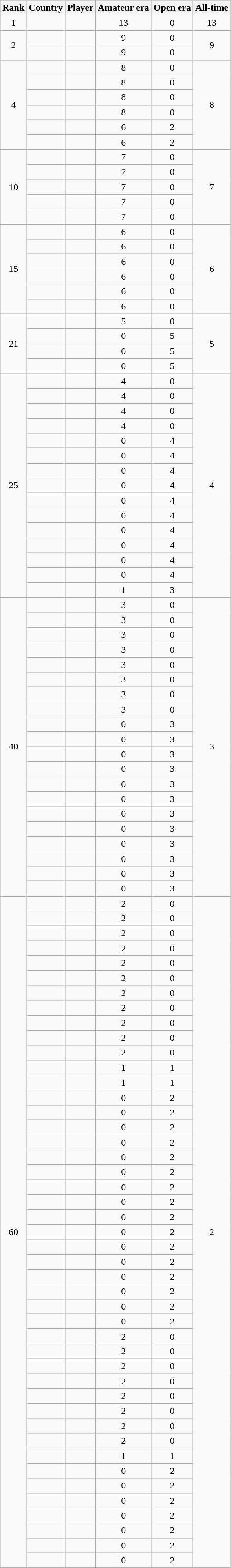<table class="wikitable sortable">
<tr>
<th>Rank</th>
<th>Country</th>
<th>Player</th>
<th>Amateur era</th>
<th>Open era</th>
<th>All-time</th>
</tr>
<tr>
<td align=center>1</td>
<td></td>
<td></td>
<td align=center>13</td>
<td align=center>0</td>
<td align=center>13</td>
</tr>
<tr>
<td rowspan="2" align=center>2</td>
<td></td>
<td></td>
<td align=center>9</td>
<td align=center>0</td>
<td rowspan="2" align=center>9</td>
</tr>
<tr>
<td></td>
<td></td>
<td align=center>9</td>
<td align=center>0</td>
</tr>
<tr>
<td rowspan="6" align=center>4</td>
<td></td>
<td></td>
<td align=center>8</td>
<td align=center>0</td>
<td rowspan="6" align=center>8</td>
</tr>
<tr>
<td></td>
<td></td>
<td align=center>8</td>
<td align=center>0</td>
</tr>
<tr>
<td></td>
<td></td>
<td align=center>8</td>
<td align=center>0</td>
</tr>
<tr>
<td></td>
<td></td>
<td align=center>8</td>
<td align=center>0</td>
</tr>
<tr>
<td></td>
<td></td>
<td align=center>6</td>
<td align=center>2</td>
</tr>
<tr>
<td></td>
<td></td>
<td align=center>6</td>
<td align=center>2</td>
</tr>
<tr>
<td rowspan="5" align=center>10</td>
<td></td>
<td></td>
<td align=center>7</td>
<td align=center>0</td>
<td rowspan="5" align=center>7</td>
</tr>
<tr>
<td></td>
<td></td>
<td align=center>7</td>
<td align=center>0</td>
</tr>
<tr>
<td></td>
<td></td>
<td align=center>7</td>
<td align=center>0</td>
</tr>
<tr>
<td></td>
<td></td>
<td align=center>7</td>
<td align=center>0</td>
</tr>
<tr>
<td></td>
<td></td>
<td align=center>7</td>
<td align=center>0</td>
</tr>
<tr>
<td rowspan="6" align=center>15</td>
<td></td>
<td></td>
<td align=center>6</td>
<td align=center>0</td>
<td rowspan="6" align=center>6</td>
</tr>
<tr>
<td></td>
<td></td>
<td align=center>6</td>
<td align=center>0</td>
</tr>
<tr>
<td></td>
<td></td>
<td align=center>6</td>
<td align=center>0</td>
</tr>
<tr>
<td></td>
<td></td>
<td align=center>6</td>
<td align=center>0</td>
</tr>
<tr>
<td></td>
<td></td>
<td align=center>6</td>
<td align=center>0</td>
</tr>
<tr>
<td></td>
<td></td>
<td align=center>6</td>
<td align=center>0</td>
</tr>
<tr>
<td rowspan="4" align=center>21</td>
<td></td>
<td></td>
<td align=center>5</td>
<td align=center>0</td>
<td rowspan="4" align=center>5</td>
</tr>
<tr>
<td></td>
<td></td>
<td align=center>0</td>
<td align=center>5</td>
</tr>
<tr>
<td></td>
<td></td>
<td align=center>0</td>
<td align=center>5</td>
</tr>
<tr>
<td></td>
<td></td>
<td align=center>0</td>
<td align=center>5</td>
</tr>
<tr>
<td rowspan="15" align=center>25</td>
<td></td>
<td></td>
<td align=center>4</td>
<td align=center>0</td>
<td rowspan="15" align=center>4</td>
</tr>
<tr>
<td></td>
<td></td>
<td align=center>4</td>
<td align=center>0</td>
</tr>
<tr>
<td></td>
<td></td>
<td align=center>4</td>
<td align=center>0</td>
</tr>
<tr>
<td></td>
<td></td>
<td align=center>4</td>
<td align=center>0</td>
</tr>
<tr>
<td></td>
<td></td>
<td align=center>0</td>
<td align=center>4</td>
</tr>
<tr>
<td></td>
<td></td>
<td align=center>0</td>
<td align=center>4</td>
</tr>
<tr>
<td></td>
<td></td>
<td align=center>0</td>
<td align=center>4</td>
</tr>
<tr>
<td></td>
<td></td>
<td align=center>0</td>
<td align=center>4</td>
</tr>
<tr>
<td></td>
<td></td>
<td align=center>0</td>
<td align=center>4</td>
</tr>
<tr>
<td></td>
<td></td>
<td align=center>0</td>
<td align=center>4</td>
</tr>
<tr>
<td></td>
<td></td>
<td align=center>0</td>
<td align=center>4</td>
</tr>
<tr>
<td></td>
<td></td>
<td align=center>0</td>
<td align=center>4</td>
</tr>
<tr>
<td></td>
<td></td>
<td align="center">0</td>
<td align=center>4</td>
</tr>
<tr>
<td></td>
<td></td>
<td align="center">0</td>
<td align=center>4</td>
</tr>
<tr>
<td></td>
<td><em></em></td>
<td align=center>1</td>
<td align=center>3</td>
</tr>
<tr>
<td rowspan="20" align=center>40</td>
<td></td>
<td></td>
<td align=center>3</td>
<td align=center>0</td>
<td rowspan="20" align=center>3</td>
</tr>
<tr>
<td></td>
<td></td>
<td align=center>3</td>
<td align=center>0</td>
</tr>
<tr>
<td></td>
<td></td>
<td align=center>3</td>
<td align=center>0</td>
</tr>
<tr>
<td></td>
<td></td>
<td align=center>3</td>
<td align=center>0</td>
</tr>
<tr>
<td></td>
<td></td>
<td align=center>3</td>
<td align=center>0</td>
</tr>
<tr>
<td></td>
<td></td>
<td align=center>3</td>
<td align=center>0</td>
</tr>
<tr>
<td></td>
<td></td>
<td align=center>3</td>
<td align=center>0</td>
</tr>
<tr>
<td></td>
<td></td>
<td align=center>3</td>
<td align=center>0</td>
</tr>
<tr>
<td></td>
<td></td>
<td align=center>0</td>
<td align=center>3</td>
</tr>
<tr>
<td></td>
<td></td>
<td align=center>0</td>
<td align=center>3</td>
</tr>
<tr>
<td></td>
<td></td>
<td align=center>0</td>
<td align=center>3</td>
</tr>
<tr>
<td></td>
<td></td>
<td align=center>0</td>
<td align=center>3</td>
</tr>
<tr>
<td></td>
<td></td>
<td align=center>0</td>
<td align=center>3</td>
</tr>
<tr>
<td></td>
<td></td>
<td align=center>0</td>
<td align=center>3</td>
</tr>
<tr>
<td></td>
<td></td>
<td align=center>0</td>
<td align=center>3</td>
</tr>
<tr>
<td></td>
<td></td>
<td align=center>0</td>
<td align=center>3</td>
</tr>
<tr>
<td></td>
<td></td>
<td align=center>0</td>
<td align=center>3</td>
</tr>
<tr>
<td></td>
<td></td>
<td align=center>0</td>
<td align=center>3</td>
</tr>
<tr>
<td></td>
<td></td>
<td align="center">0</td>
<td align=center>3</td>
</tr>
<tr>
<td></td>
<td><em></em></td>
<td align=center>0</td>
<td align=center>3</td>
</tr>
<tr>
<td rowspan="45" align=center>60</td>
<td></td>
<td></td>
<td align=center>2</td>
<td align=center>0</td>
<td rowspan="45" align=center>2</td>
</tr>
<tr>
<td></td>
<td></td>
<td align=center>2</td>
<td align=center>0</td>
</tr>
<tr>
<td></td>
<td></td>
<td align=center>2</td>
<td align=center>0</td>
</tr>
<tr>
<td></td>
<td></td>
<td align=center>2</td>
<td align=center>0</td>
</tr>
<tr>
<td></td>
<td></td>
<td align=center>2</td>
<td align=center>0</td>
</tr>
<tr>
<td></td>
<td></td>
<td align=center>2</td>
<td align=center>0</td>
</tr>
<tr>
<td></td>
<td></td>
<td align=center>2</td>
<td align=center>0</td>
</tr>
<tr>
<td></td>
<td></td>
<td align=center>2</td>
<td align=center>0</td>
</tr>
<tr>
<td></td>
<td></td>
<td align=center>2</td>
<td align=center>0</td>
</tr>
<tr>
<td></td>
<td></td>
<td align=center>2</td>
<td align=center>0</td>
</tr>
<tr>
<td></td>
<td></td>
<td align=center>2</td>
<td align=center>0</td>
</tr>
<tr>
<td></td>
<td></td>
<td align=center>1</td>
<td align=center>1</td>
</tr>
<tr>
<td></td>
<td></td>
<td align=center>1</td>
<td align=center>1</td>
</tr>
<tr>
<td></td>
<td></td>
<td align=center>0</td>
<td align=center>2</td>
</tr>
<tr>
<td></td>
<td></td>
<td align=center>0</td>
<td align=center>2</td>
</tr>
<tr>
<td></td>
<td></td>
<td align=center>0</td>
<td align=center>2</td>
</tr>
<tr>
<td></td>
<td></td>
<td align=center>0</td>
<td align=center>2</td>
</tr>
<tr>
<td></td>
<td></td>
<td align=center>0</td>
<td align=center>2</td>
</tr>
<tr>
<td></td>
<td></td>
<td align=center>0</td>
<td align=center>2</td>
</tr>
<tr>
<td></td>
<td></td>
<td align=center>0</td>
<td align=center>2</td>
</tr>
<tr>
<td></td>
<td></td>
<td align=center>0</td>
<td align=center>2</td>
</tr>
<tr>
<td></td>
<td></td>
<td align=center>0</td>
<td align=center>2</td>
</tr>
<tr>
<td></td>
<td></td>
<td align=center>0</td>
<td align=center>2</td>
</tr>
<tr>
<td></td>
<td></td>
<td align=center>0</td>
<td align=center>2</td>
</tr>
<tr>
<td></td>
<td></td>
<td align=center>0</td>
<td align=center>2</td>
</tr>
<tr>
<td></td>
<td></td>
<td align=center>0</td>
<td align=center>2</td>
</tr>
<tr>
<td></td>
<td><strong></strong></td>
<td align=center>0</td>
<td align=center>2</td>
</tr>
<tr>
<td></td>
<td><strong></strong></td>
<td align=center>0</td>
<td align=center>2</td>
</tr>
<tr>
<td></td>
<td><strong></strong></td>
<td align=center>0</td>
<td align=center>2</td>
</tr>
<tr>
<td></td>
<td><em></em></td>
<td align=center>2</td>
<td align=center>0</td>
</tr>
<tr>
<td></td>
<td><em></em></td>
<td align=center>2</td>
<td align=center>0</td>
</tr>
<tr>
<td></td>
<td><em></em></td>
<td align=center>2</td>
<td align=center>0</td>
</tr>
<tr>
<td></td>
<td><em></em></td>
<td align=center>2</td>
<td align=center>0</td>
</tr>
<tr>
<td></td>
<td><em></em></td>
<td align=center>2</td>
<td align=center>0</td>
</tr>
<tr>
<td></td>
<td><em></em></td>
<td align=center>2</td>
<td align=center>0</td>
</tr>
<tr>
<td></td>
<td><em></em></td>
<td align=center>2</td>
<td align=center>0</td>
</tr>
<tr>
<td></td>
<td><em></em></td>
<td align=center>2</td>
<td align=center>0</td>
</tr>
<tr>
<td></td>
<td><em></em></td>
<td align=center>1</td>
<td align=center>1</td>
</tr>
<tr>
<td></td>
<td><em></em></td>
<td align=center>0</td>
<td align=center>2</td>
</tr>
<tr>
<td></td>
<td><em></em></td>
<td align=center>0</td>
<td align=center>2</td>
</tr>
<tr>
<td></td>
<td><em></em></td>
<td align=center>0</td>
<td align=center>2</td>
</tr>
<tr>
<td></td>
<td><em></em></td>
<td align=center>0</td>
<td align=center>2</td>
</tr>
<tr>
<td></td>
<td><strong><em></em></strong></td>
<td align=center>0</td>
<td align=center>2</td>
</tr>
<tr>
<td></td>
<td><strong><em></em></strong></td>
<td align=center>0</td>
<td align=center>2</td>
</tr>
<tr>
<td></td>
<td><strong></strong></td>
<td align=center>0</td>
<td align=center>2</td>
</tr>
</table>
